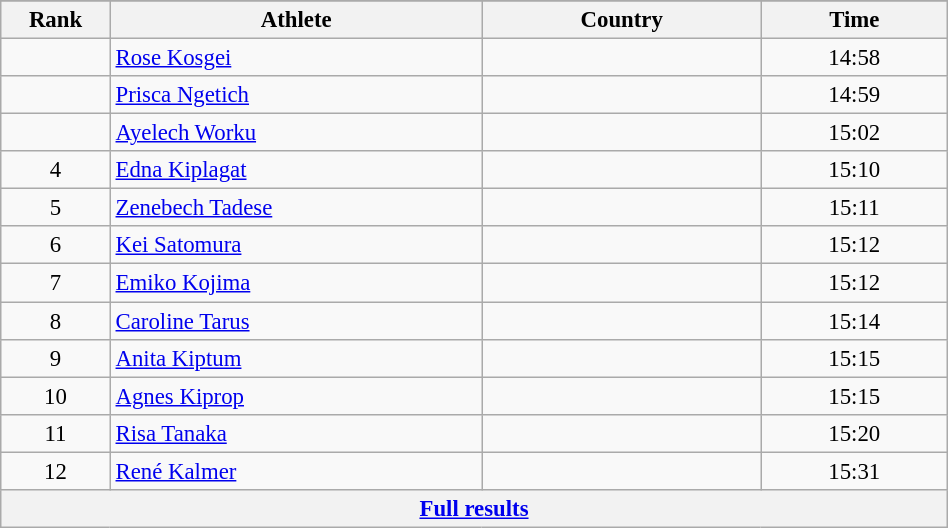<table class="wikitable sortable" style=" text-align:center; font-size:95%;" width="50%">
<tr>
</tr>
<tr>
<th width=5%>Rank</th>
<th width=20%>Athlete</th>
<th width=15%>Country</th>
<th width=10%>Time</th>
</tr>
<tr>
<td align=center></td>
<td align=left><a href='#'>Rose Kosgei</a></td>
<td align=left></td>
<td>14:58</td>
</tr>
<tr>
<td align=center></td>
<td align=left><a href='#'>Prisca Ngetich</a></td>
<td align=left></td>
<td>14:59</td>
</tr>
<tr>
<td align=center></td>
<td align=left><a href='#'>Ayelech Worku</a></td>
<td align=left></td>
<td>15:02</td>
</tr>
<tr>
<td align=center>4</td>
<td align=left><a href='#'>Edna Kiplagat</a></td>
<td align=left></td>
<td>15:10</td>
</tr>
<tr>
<td align=center>5</td>
<td align=left><a href='#'>Zenebech Tadese</a></td>
<td align=left></td>
<td>15:11</td>
</tr>
<tr>
<td align=center>6</td>
<td align=left><a href='#'>Kei Satomura</a></td>
<td align=left></td>
<td>15:12</td>
</tr>
<tr>
<td align=center>7</td>
<td align=left><a href='#'>Emiko Kojima</a></td>
<td align=left></td>
<td>15:12</td>
</tr>
<tr>
<td align=center>8</td>
<td align=left><a href='#'>Caroline Tarus</a></td>
<td align=left></td>
<td>15:14</td>
</tr>
<tr>
<td align=center>9</td>
<td align=left><a href='#'>Anita Kiptum</a></td>
<td align=left></td>
<td>15:15</td>
</tr>
<tr>
<td align=center>10</td>
<td align=left><a href='#'>Agnes Kiprop</a></td>
<td align=left></td>
<td>15:15</td>
</tr>
<tr>
<td align=center>11</td>
<td align=left><a href='#'>Risa Tanaka</a></td>
<td align=left></td>
<td>15:20</td>
</tr>
<tr>
<td align=center>12</td>
<td align=left><a href='#'>René Kalmer</a></td>
<td align=left></td>
<td>15:31</td>
</tr>
<tr class="sortbottom">
<th colspan=4 align=center><a href='#'>Full results</a></th>
</tr>
</table>
